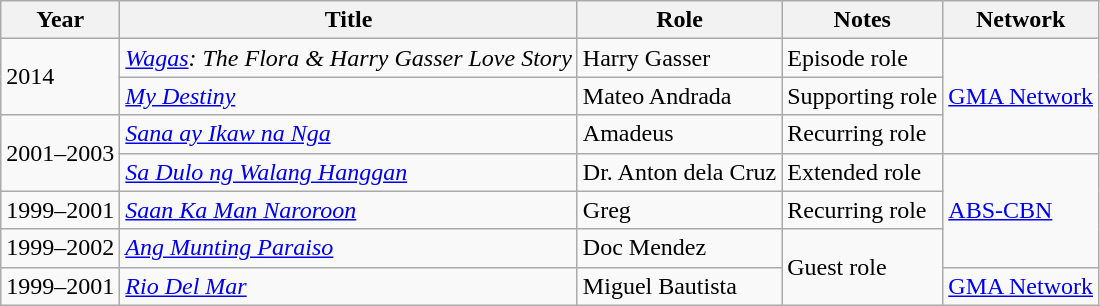<table class="wikitable">
<tr>
<th>Year</th>
<th>Title</th>
<th>Role</th>
<th>Notes</th>
<th>Network</th>
</tr>
<tr>
<td rowspan="2">2014</td>
<td><em><a href='#'>Wagas</a>: The Flora & Harry Gasser Love Story</em></td>
<td>Harry Gasser</td>
<td>Episode role</td>
<td rowspan="3"><a href='#'>GMA Network</a></td>
</tr>
<tr>
<td><em><a href='#'>My Destiny</a></em></td>
<td>Mateo Andrada</td>
<td>Supporting role</td>
</tr>
<tr>
<td rowspan="2">2001–2003</td>
<td><em><a href='#'>Sana ay Ikaw na Nga</a></em></td>
<td>Amadeus</td>
<td>Recurring role</td>
</tr>
<tr>
<td><em><a href='#'>Sa Dulo ng Walang Hanggan</a></em></td>
<td>Dr. Anton dela Cruz</td>
<td>Extended role</td>
<td rowspan="3"><a href='#'>ABS-CBN</a></td>
</tr>
<tr>
<td>1999–2001</td>
<td><em><a href='#'>Saan Ka Man Naroroon</a></em></td>
<td>Greg</td>
<td>Recurring role</td>
</tr>
<tr>
<td>1999–2002</td>
<td><em><a href='#'>Ang Munting Paraiso</a></em></td>
<td>Doc Mendez</td>
<td rowspan="2">Guest role</td>
</tr>
<tr>
<td>1999–2001</td>
<td><em><a href='#'>Rio Del Mar</a></em></td>
<td>Miguel Bautista</td>
<td><a href='#'>GMA Network</a></td>
</tr>
</table>
